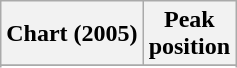<table class="wikitable sortable plainrowheaders" style="text-align:center">
<tr>
<th scope="col">Chart (2005)</th>
<th scope="col">Peak<br>position</th>
</tr>
<tr>
</tr>
<tr>
</tr>
</table>
